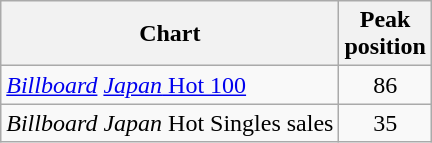<table class="wikitable sortable" style="text-align:center;">
<tr>
<th>Chart</th>
<th>Peak<br>position</th>
</tr>
<tr>
<td align="left"><em><a href='#'>Billboard</a></em> <a href='#'><em>Japan</em> Hot 100</a></td>
<td>86</td>
</tr>
<tr>
<td align="left"><em>Billboard Japan</em> Hot Singles sales</td>
<td>35</td>
</tr>
</table>
